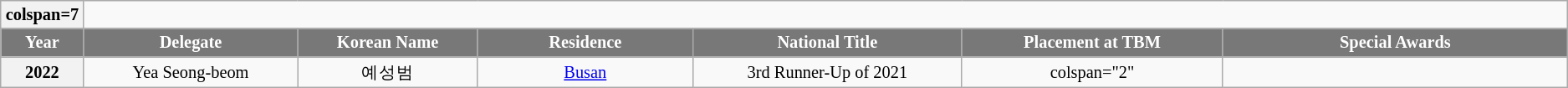<table class="wikitable sortable" style="font-size: 85%; text-align:center">
<tr>
<th>colspan=7 </th>
</tr>
<tr>
<th width="60" style="background-color:#787878;color:#FFFFFF;">Year</th>
<th width="180" style="background-color:#787878;color:#FFFFFF;">Delegate</th>
<th width="150" style="background-color:#787878;color:#FFFFFF;">Korean Name</th>
<th width="180" style="background-color:#787878;color:#FFFFFF;">Residence</th>
<th width="230" style="background-color:#787878;color:#FFFFFF;">National Title</th>
<th width="220" style="background-color:#787878;color:#FFFFFF;">Placement at TBM</th>
<th width="300" style="background-color:#787878;color:#FFFFFF;">Special Awards</th>
</tr>
<tr>
<th>2022</th>
<td>Yea Seong-beom</td>
<td>예성범</td>
<td><a href='#'>Busan</a></td>
<td>3rd Runner-Up of 2021</td>
<td>colspan="2" </td>
</tr>
</table>
